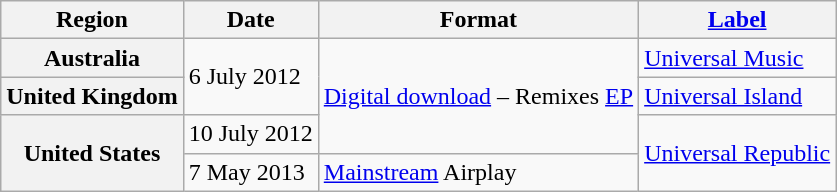<table class="wikitable plainrowheaders">
<tr>
<th scope="col">Region</th>
<th>Date</th>
<th>Format</th>
<th><a href='#'>Label</a></th>
</tr>
<tr>
<th scope="row">Australia</th>
<td rowspan="2">6 July 2012</td>
<td rowspan="3"><a href='#'>Digital download</a> – Remixes <a href='#'>EP</a></td>
<td><a href='#'>Universal Music</a></td>
</tr>
<tr>
<th scope="row">United Kingdom</th>
<td><a href='#'>Universal Island</a></td>
</tr>
<tr>
<th scope="row" rowspan="2">United States</th>
<td>10 July 2012</td>
<td rowspan="2"><a href='#'>Universal Republic</a></td>
</tr>
<tr>
<td>7 May 2013</td>
<td><a href='#'>Mainstream</a> Airplay</td>
</tr>
</table>
